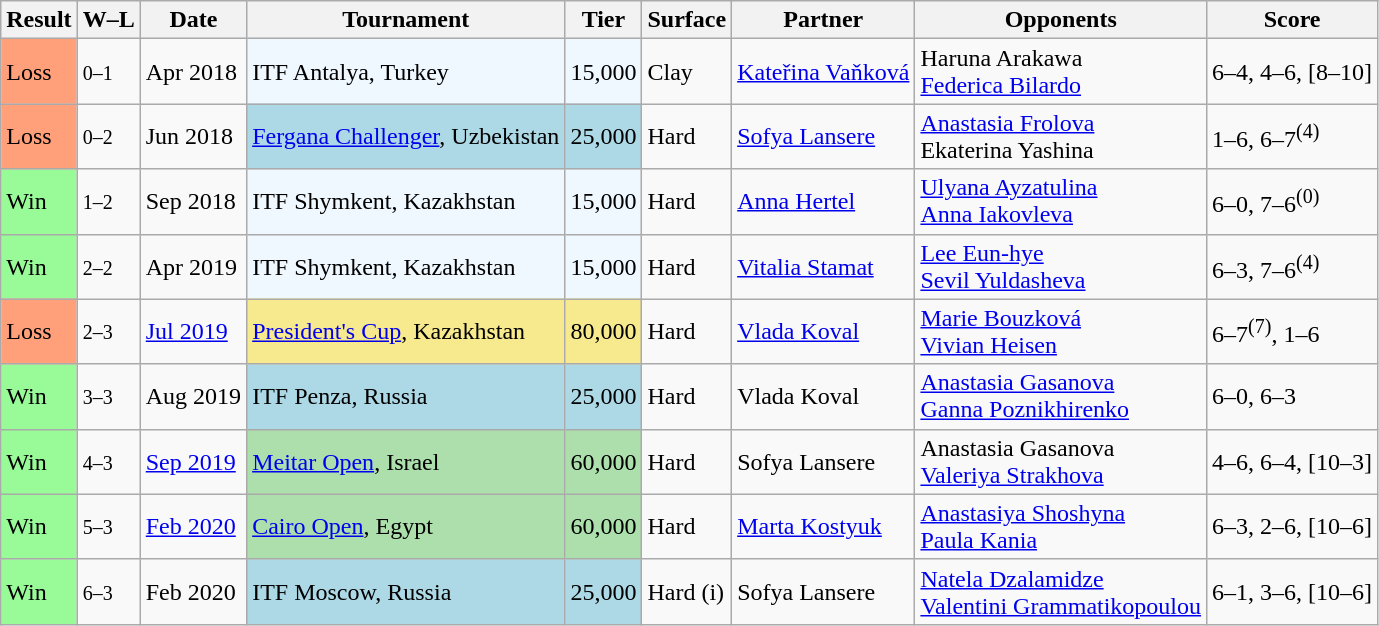<table class="sortable wikitable">
<tr>
<th>Result</th>
<th class=unsortable>W–L</th>
<th>Date</th>
<th>Tournament</th>
<th>Tier</th>
<th>Surface</th>
<th>Partner</th>
<th>Opponents</th>
<th class=unsortable>Score</th>
</tr>
<tr>
<td bgcolor=ffa07a>Loss</td>
<td><small>0–1</small></td>
<td>Apr 2018</td>
<td bgcolor=f0f8ff>ITF Antalya, Turkey</td>
<td bgcolor=f0f8ff>15,000</td>
<td>Clay</td>
<td> <a href='#'>Kateřina Vaňková</a></td>
<td> Haruna Arakawa <br>  <a href='#'>Federica Bilardo</a></td>
<td>6–4, 4–6, [8–10]</td>
</tr>
<tr>
<td bgcolor=ffa07a>Loss</td>
<td><small>0–2</small></td>
<td>Jun 2018</td>
<td bgcolor=lightblue><a href='#'>Fergana Challenger</a>, Uzbekistan</td>
<td bgcolor=lightblue>25,000</td>
<td>Hard</td>
<td> <a href='#'>Sofya Lansere</a></td>
<td> <a href='#'>Anastasia Frolova</a> <br>  Ekaterina Yashina</td>
<td>1–6, 6–7<sup>(4)</sup></td>
</tr>
<tr>
<td bgcolor=98fb98>Win</td>
<td><small>1–2</small></td>
<td>Sep 2018</td>
<td bgcolor=f0f8ff>ITF Shymkent, Kazakhstan</td>
<td bgcolor=f0f8ff>15,000</td>
<td>Hard</td>
<td> <a href='#'>Anna Hertel</a></td>
<td> <a href='#'>Ulyana Ayzatulina</a> <br>  <a href='#'>Anna Iakovleva</a></td>
<td>6–0, 7–6<sup>(0)</sup></td>
</tr>
<tr>
<td bgcolor=98fb98>Win</td>
<td><small>2–2</small></td>
<td>Apr 2019</td>
<td bgcolor=f0f8ff>ITF Shymkent, Kazakhstan</td>
<td bgcolor=f0f8ff>15,000</td>
<td>Hard</td>
<td> <a href='#'>Vitalia Stamat</a></td>
<td> <a href='#'>Lee Eun-hye</a> <br>  <a href='#'>Sevil Yuldasheva</a></td>
<td>6–3, 7–6<sup>(4)</sup></td>
</tr>
<tr>
<td bgcolor=ffa07a>Loss</td>
<td><small>2–3</small></td>
<td><a href='#'>Jul 2019</a></td>
<td bgcolor=f7e98e><a href='#'>President's Cup</a>, Kazakhstan</td>
<td bgcolor=f7e98e>80,000</td>
<td>Hard</td>
<td> <a href='#'>Vlada Koval</a></td>
<td> <a href='#'>Marie Bouzková</a> <br>  <a href='#'>Vivian Heisen</a></td>
<td>6–7<sup>(7)</sup>, 1–6</td>
</tr>
<tr>
<td bgcolor=98fb98>Win</td>
<td><small>3–3</small></td>
<td>Aug 2019</td>
<td bgcolor=lightblue>ITF Penza, Russia</td>
<td bgcolor=lightblue>25,000</td>
<td>Hard</td>
<td> Vlada Koval</td>
<td> <a href='#'>Anastasia Gasanova</a> <br>  <a href='#'>Ganna Poznikhirenko</a></td>
<td>6–0, 6–3</td>
</tr>
<tr>
<td bgcolor=98fb98>Win</td>
<td><small>4–3</small></td>
<td><a href='#'>Sep 2019</a></td>
<td bgcolor=addfad><a href='#'>Meitar Open</a>, Israel</td>
<td bgcolor=addfad>60,000</td>
<td>Hard</td>
<td> Sofya Lansere</td>
<td> Anastasia Gasanova <br>  <a href='#'>Valeriya Strakhova</a></td>
<td>4–6, 6–4, [10–3]</td>
</tr>
<tr>
<td bgcolor=98fb98>Win</td>
<td><small>5–3</small></td>
<td><a href='#'>Feb 2020</a></td>
<td bgcolor=addfad><a href='#'>Cairo Open</a>, Egypt</td>
<td bgcolor=addfad>60,000</td>
<td>Hard</td>
<td> <a href='#'>Marta Kostyuk</a></td>
<td> <a href='#'>Anastasiya Shoshyna</a> <br>  <a href='#'>Paula Kania</a></td>
<td>6–3, 2–6, [10–6]</td>
</tr>
<tr>
<td bgcolor=98fb98>Win</td>
<td><small>6–3</small></td>
<td>Feb 2020</td>
<td bgcolor=lightblue>ITF Moscow, Russia</td>
<td bgcolor=lightblue>25,000</td>
<td>Hard (i)</td>
<td> Sofya Lansere</td>
<td> <a href='#'>Natela Dzalamidze</a> <br>  <a href='#'>Valentini Grammatikopoulou</a></td>
<td>6–1, 3–6, [10–6]</td>
</tr>
</table>
